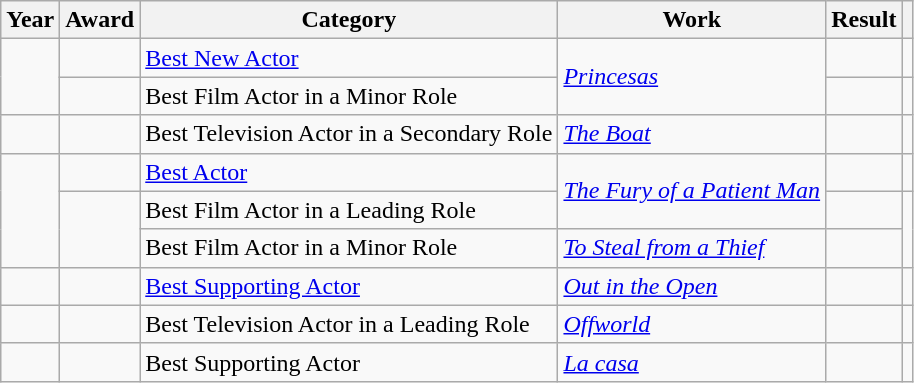<table class="wikitable sortable plainrowheaders">
<tr>
<th>Year</th>
<th>Award</th>
<th>Category</th>
<th>Work</th>
<th>Result</th>
<th scope="col" class="unsortable"></th>
</tr>
<tr>
<td rowspan = "2"></td>
<td></td>
<td><a href='#'>Best New Actor</a></td>
<td rowspan = "2"><em><a href='#'>Princesas</a></em></td>
<td></td>
<td></td>
</tr>
<tr>
<td></td>
<td>Best Film Actor in a Minor Role</td>
<td></td>
<td></td>
</tr>
<tr>
<td></td>
<td></td>
<td>Best Television Actor in a Secondary Role</td>
<td><em><a href='#'>The Boat</a></em></td>
<td></td>
<td></td>
</tr>
<tr>
<td rowspan = "3"></td>
<td></td>
<td><a href='#'>Best Actor</a></td>
<td rowspan = "2"><em><a href='#'>The Fury of a Patient Man</a></em></td>
<td></td>
<td></td>
</tr>
<tr>
<td rowspan = "2"></td>
<td>Best Film Actor in a Leading Role</td>
<td></td>
<td rowspan = "2"></td>
</tr>
<tr>
<td>Best Film Actor in a Minor Role</td>
<td><em><a href='#'>To Steal from a Thief</a></em></td>
<td></td>
</tr>
<tr>
<td></td>
<td></td>
<td><a href='#'>Best Supporting Actor</a></td>
<td><em><a href='#'>Out in the Open</a></em></td>
<td></td>
<td></td>
</tr>
<tr>
<td></td>
<td></td>
<td>Best Television Actor in a Leading Role</td>
<td><em><a href='#'>Offworld</a></em></td>
<td></td>
<td></td>
</tr>
<tr>
<td></td>
<td></td>
<td>Best Supporting Actor</td>
<td><em><a href='#'>La casa</a></em></td>
<td></td>
<td></td>
</tr>
</table>
